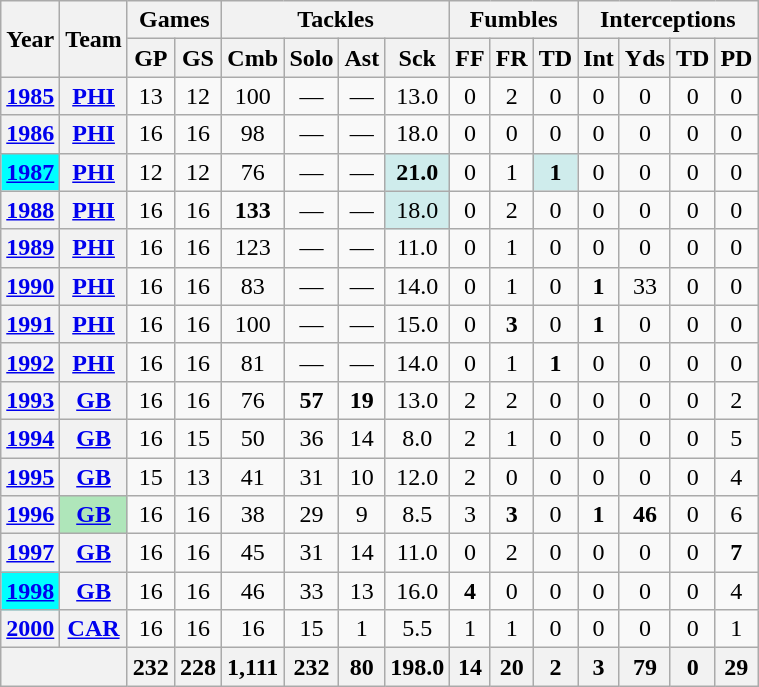<table class="wikitable" style="text-align: center;">
<tr>
<th rowspan="2">Year</th>
<th rowspan="2">Team</th>
<th colspan="2">Games</th>
<th colspan="4">Tackles</th>
<th colspan="3">Fumbles</th>
<th colspan="4">Interceptions</th>
</tr>
<tr>
<th>GP</th>
<th>GS</th>
<th>Cmb</th>
<th>Solo</th>
<th>Ast</th>
<th>Sck</th>
<th>FF</th>
<th>FR</th>
<th>TD</th>
<th>Int</th>
<th>Yds</th>
<th>TD</th>
<th>PD</th>
</tr>
<tr>
<th><a href='#'>1985</a></th>
<th><a href='#'>PHI</a></th>
<td>13</td>
<td>12</td>
<td>100</td>
<td>—</td>
<td>—</td>
<td>13.0</td>
<td>0</td>
<td>2</td>
<td>0</td>
<td>0</td>
<td>0</td>
<td>0</td>
<td>0</td>
</tr>
<tr>
<th><a href='#'>1986</a></th>
<th><a href='#'>PHI</a></th>
<td>16</td>
<td>16</td>
<td>98</td>
<td>—</td>
<td>—</td>
<td>18.0</td>
<td>0</td>
<td>0</td>
<td>0</td>
<td>0</td>
<td>0</td>
<td>0</td>
<td>0</td>
</tr>
<tr>
<th style="background:#00ffff;"><a href='#'>1987</a></th>
<th><a href='#'>PHI</a></th>
<td>12</td>
<td>12</td>
<td>76</td>
<td>—</td>
<td>—</td>
<td style="background:#cfecec;"><strong>21.0</strong></td>
<td>0</td>
<td>1</td>
<td style="background:#cfecec;"><strong>1</strong></td>
<td>0</td>
<td>0</td>
<td>0</td>
<td>0</td>
</tr>
<tr>
<th><a href='#'>1988</a></th>
<th><a href='#'>PHI</a></th>
<td>16</td>
<td>16</td>
<td><strong>133</strong></td>
<td>—</td>
<td>—</td>
<td style="background:#cfecec;">18.0</td>
<td>0</td>
<td>2</td>
<td>0</td>
<td>0</td>
<td>0</td>
<td>0</td>
<td>0</td>
</tr>
<tr>
<th><a href='#'>1989</a></th>
<th><a href='#'>PHI</a></th>
<td>16</td>
<td>16</td>
<td>123</td>
<td>—</td>
<td>—</td>
<td>11.0</td>
<td>0</td>
<td>1</td>
<td>0</td>
<td>0</td>
<td>0</td>
<td>0</td>
<td>0</td>
</tr>
<tr>
<th><a href='#'>1990</a></th>
<th><a href='#'>PHI</a></th>
<td>16</td>
<td>16</td>
<td>83</td>
<td>—</td>
<td>—</td>
<td>14.0</td>
<td>0</td>
<td>1</td>
<td>0</td>
<td><strong>1</strong></td>
<td>33</td>
<td>0</td>
<td>0</td>
</tr>
<tr>
<th><a href='#'>1991</a></th>
<th><a href='#'>PHI</a></th>
<td>16</td>
<td>16</td>
<td>100</td>
<td>—</td>
<td>—</td>
<td>15.0</td>
<td>0</td>
<td><strong>3</strong></td>
<td>0</td>
<td><strong>1</strong></td>
<td>0</td>
<td>0</td>
<td>0</td>
</tr>
<tr>
<th><a href='#'>1992</a></th>
<th><a href='#'>PHI</a></th>
<td>16</td>
<td>16</td>
<td>81</td>
<td>—</td>
<td>—</td>
<td>14.0</td>
<td>0</td>
<td>1</td>
<td><strong>1</strong></td>
<td>0</td>
<td>0</td>
<td>0</td>
<td>0</td>
</tr>
<tr>
<th><a href='#'>1993</a></th>
<th><a href='#'>GB</a></th>
<td>16</td>
<td>16</td>
<td>76</td>
<td><strong>57</strong></td>
<td><strong>19</strong></td>
<td>13.0</td>
<td>2</td>
<td>2</td>
<td>0</td>
<td>0</td>
<td>0</td>
<td>0</td>
<td>2</td>
</tr>
<tr>
<th><a href='#'>1994</a></th>
<th><a href='#'>GB</a></th>
<td>16</td>
<td>15</td>
<td>50</td>
<td>36</td>
<td>14</td>
<td>8.0</td>
<td>2</td>
<td>1</td>
<td>0</td>
<td>0</td>
<td>0</td>
<td>0</td>
<td>5</td>
</tr>
<tr>
<th><a href='#'>1995</a></th>
<th><a href='#'>GB</a></th>
<td>15</td>
<td>13</td>
<td>41</td>
<td>31</td>
<td>10</td>
<td>12.0</td>
<td>2</td>
<td>0</td>
<td>0</td>
<td>0</td>
<td>0</td>
<td>0</td>
<td>4</td>
</tr>
<tr>
<th><a href='#'>1996</a></th>
<th style="background:#afe6ba;"><a href='#'>GB</a></th>
<td>16</td>
<td>16</td>
<td>38</td>
<td>29</td>
<td>9</td>
<td>8.5</td>
<td>3</td>
<td><strong>3</strong></td>
<td>0</td>
<td><strong>1</strong></td>
<td><strong>46</strong></td>
<td>0</td>
<td>6</td>
</tr>
<tr>
<th><a href='#'>1997</a></th>
<th><a href='#'>GB</a></th>
<td>16</td>
<td>16</td>
<td>45</td>
<td>31</td>
<td>14</td>
<td>11.0</td>
<td>0</td>
<td>2</td>
<td>0</td>
<td>0</td>
<td>0</td>
<td>0</td>
<td><strong>7</strong></td>
</tr>
<tr>
<th style="background:#00ffff;"><a href='#'>1998</a></th>
<th><a href='#'>GB</a></th>
<td>16</td>
<td>16</td>
<td>46</td>
<td>33</td>
<td>13</td>
<td>16.0</td>
<td><strong>4</strong></td>
<td>0</td>
<td>0</td>
<td>0</td>
<td>0</td>
<td>0</td>
<td>4</td>
</tr>
<tr>
<th><a href='#'>2000</a></th>
<th><a href='#'>CAR</a></th>
<td>16</td>
<td>16</td>
<td>16</td>
<td>15</td>
<td>1</td>
<td>5.5</td>
<td>1</td>
<td>1</td>
<td>0</td>
<td>0</td>
<td>0</td>
<td>0</td>
<td>1</td>
</tr>
<tr>
<th colspan="2"></th>
<th>232</th>
<th>228</th>
<th>1,111</th>
<th>232</th>
<th>80</th>
<th>198.0</th>
<th>14</th>
<th>20</th>
<th>2</th>
<th>3</th>
<th>79</th>
<th>0</th>
<th>29</th>
</tr>
</table>
